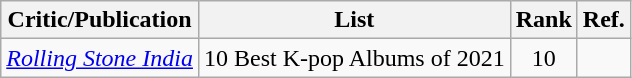<table class="sortable wikitable">
<tr>
<th>Critic/Publication</th>
<th>List</th>
<th>Rank</th>
<th>Ref.</th>
</tr>
<tr>
<td align="center"><em><a href='#'>Rolling Stone India</a></em></td>
<td align="center">10 Best K-pop Albums of 2021</td>
<td align="center">10</td>
<td></td>
</tr>
</table>
